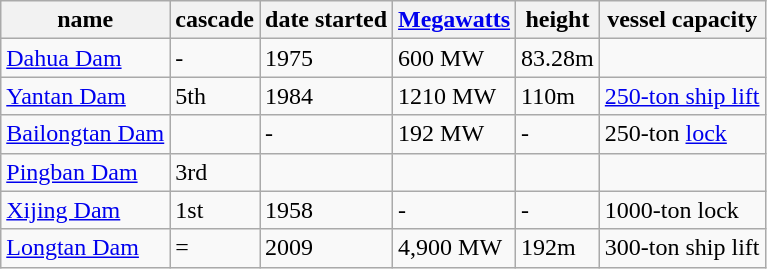<table border="1" class="wikitable sortable">
<tr>
<th><strong>name</strong></th>
<th><strong>cascade</strong></th>
<th><strong>date started</strong></th>
<th><strong><a href='#'>Megawatts</a></strong></th>
<th><strong>height</strong></th>
<th><strong>vessel capacity</strong></th>
</tr>
<tr>
<td><a href='#'>Dahua Dam</a></td>
<td>-</td>
<td>1975</td>
<td>600 MW</td>
<td>83.28m</td>
</tr>
<tr>
<td><a href='#'>Yantan Dam</a></td>
<td>5th</td>
<td>1984</td>
<td>1210 MW</td>
<td>110m</td>
<td><a href='#'>250-ton ship lift</a></td>
</tr>
<tr>
<td><a href='#'>Bailongtan Dam</a></td>
<td></td>
<td>-</td>
<td>192 MW</td>
<td>-</td>
<td>250-ton <a href='#'>lock</a></td>
</tr>
<tr>
<td><a href='#'>Pingban Dam</a></td>
<td>3rd</td>
<td></td>
<td></td>
<td></td>
<td></td>
</tr>
<tr>
<td><a href='#'>Xijing Dam</a></td>
<td>1st</td>
<td>1958</td>
<td>-</td>
<td>-</td>
<td>1000-ton lock</td>
</tr>
<tr>
<td><a href='#'>Longtan Dam</a></td>
<td>=</td>
<td>2009</td>
<td>4,900 MW</td>
<td>192m</td>
<td>300-ton ship lift</td>
</tr>
</table>
